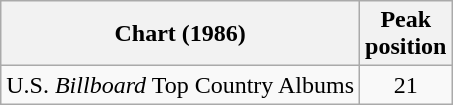<table class="wikitable">
<tr>
<th>Chart (1986)</th>
<th>Peak<br>position</th>
</tr>
<tr>
<td>U.S. <em>Billboard</em> Top Country Albums</td>
<td align="center">21</td>
</tr>
</table>
